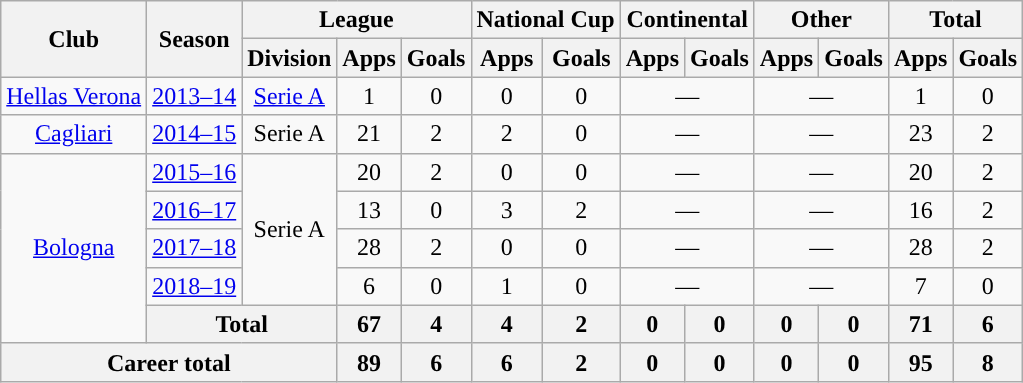<table class="wikitable" style="text-align:center">
<tr>
<th rowspan="2">Club</th>
<th rowspan="2">Season</th>
<th colspan="3">League</th>
<th colspan="2">National Cup</th>
<th colspan="2">Continental</th>
<th colspan="2">Other</th>
<th colspan="2">Total</th>
</tr>
<tr>
<th>Division</th>
<th>Apps</th>
<th>Goals</th>
<th>Apps</th>
<th>Goals</th>
<th>Apps</th>
<th>Goals</th>
<th>Apps</th>
<th>Goals</th>
<th>Apps</th>
<th>Goals</th>
</tr>
<tr>
<td><a href='#'>Hellas Verona</a></td>
<td><a href='#'>2013–14</a></td>
<td><a href='#'>Serie A</a></td>
<td>1</td>
<td>0</td>
<td>0</td>
<td>0</td>
<td colspan="2“">—</td>
<td colspan="2“">—</td>
<td>1</td>
<td>0</td>
</tr>
<tr>
<td><a href='#'>Cagliari</a></td>
<td><a href='#'>2014–15</a></td>
<td>Serie A</td>
<td>21</td>
<td>2</td>
<td>2</td>
<td>0</td>
<td colspan="2“">—</td>
<td colspan="2“">—</td>
<td>23</td>
<td>2</td>
</tr>
<tr>
<td rowspan="5"><a href='#'>Bologna</a></td>
<td><a href='#'>2015–16</a></td>
<td rowspan="4">Serie A</td>
<td>20</td>
<td>2</td>
<td>0</td>
<td>0</td>
<td colspan="2“">—</td>
<td colspan="2“">—</td>
<td>20</td>
<td>2</td>
</tr>
<tr>
<td><a href='#'>2016–17</a></td>
<td>13</td>
<td>0</td>
<td>3</td>
<td>2</td>
<td colspan="2“">—</td>
<td colspan="2“">—</td>
<td>16</td>
<td>2</td>
</tr>
<tr>
<td><a href='#'>2017–18</a></td>
<td>28</td>
<td>2</td>
<td>0</td>
<td>0</td>
<td colspan="2“">—</td>
<td colspan="2“">—</td>
<td>28</td>
<td>2</td>
</tr>
<tr>
<td><a href='#'>2018–19</a></td>
<td>6</td>
<td>0</td>
<td>1</td>
<td>0</td>
<td colspan="2“">—</td>
<td colspan="2“">—</td>
<td>7</td>
<td>0</td>
</tr>
<tr>
<th colspan="2">Total</th>
<th>67</th>
<th>4</th>
<th>4</th>
<th>2</th>
<th>0</th>
<th>0</th>
<th>0</th>
<th>0</th>
<th>71</th>
<th>6</th>
</tr>
<tr>
<th colspan="3">Career total</th>
<th>89</th>
<th>6</th>
<th>6</th>
<th>2</th>
<th>0</th>
<th>0</th>
<th>0</th>
<th>0</th>
<th>95</th>
<th>8</th>
</tr>
</table>
